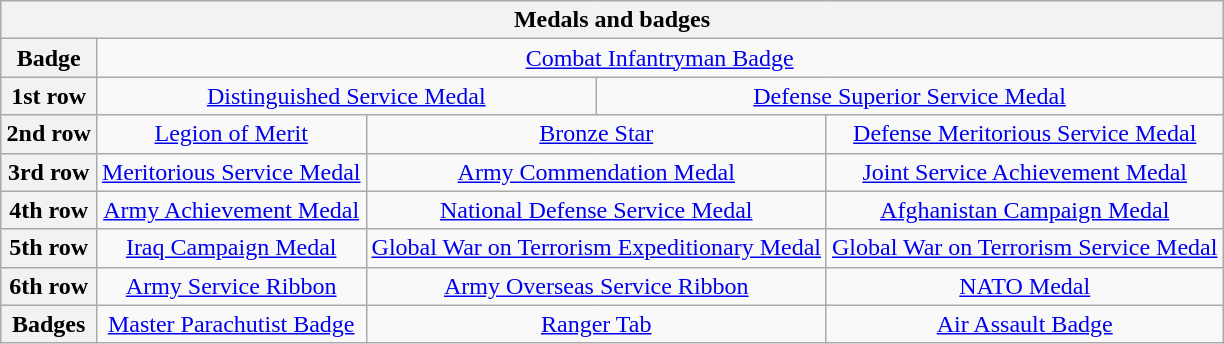<table class="wikitable" style="margin:1em auto; text-align:center;">
<tr>
<th colspan="12"><strong>Medals and badges</strong></th>
</tr>
<tr>
<th>Badge</th>
<td colspan="12"><a href='#'>Combat Infantryman Badge</a></td>
</tr>
<tr>
<th>1st row</th>
<td colspan="6"><a href='#'>Distinguished Service Medal</a> <br></td>
<td colspan="6"><a href='#'>Defense Superior Service Medal</a> <br></td>
</tr>
<tr>
<th>2nd row</th>
<td colspan="4"><a href='#'>Legion of Merit</a> <br></td>
<td colspan="4"><a href='#'>Bronze Star</a> <br></td>
<td colspan="4"><a href='#'>Defense Meritorious Service Medal</a></td>
</tr>
<tr>
<th>3rd row</th>
<td colspan="4"><a href='#'>Meritorious Service Medal</a> <br></td>
<td colspan="4"><a href='#'>Army Commendation Medal</a> <br></td>
<td colspan="4"><a href='#'>Joint Service Achievement Medal</a></td>
</tr>
<tr>
<th>4th row</th>
<td colspan="4"><a href='#'>Army Achievement Medal</a> <br></td>
<td colspan="4"><a href='#'>National Defense Service Medal</a> <br></td>
<td colspan="4"><a href='#'>Afghanistan Campaign Medal</a> <br></td>
</tr>
<tr>
<th>5th row</th>
<td colspan="4"><a href='#'>Iraq Campaign Medal</a> <br></td>
<td colspan="4"><a href='#'>Global War on Terrorism Expeditionary Medal</a></td>
<td colspan="4"><a href='#'>Global War on Terrorism Service Medal</a></td>
</tr>
<tr>
<th>6th row</th>
<td colspan="4"><a href='#'>Army Service Ribbon</a></td>
<td colspan="4"><a href='#'>Army Overseas Service Ribbon</a> <br></td>
<td colspan="4"><a href='#'>NATO Medal</a> <br></td>
</tr>
<tr>
<th>Badges</th>
<td colspan="4"><a href='#'>Master Parachutist Badge</a></td>
<td colspan="4"><a href='#'>Ranger Tab</a></td>
<td colspan="4"><a href='#'>Air Assault Badge</a></td>
</tr>
</table>
